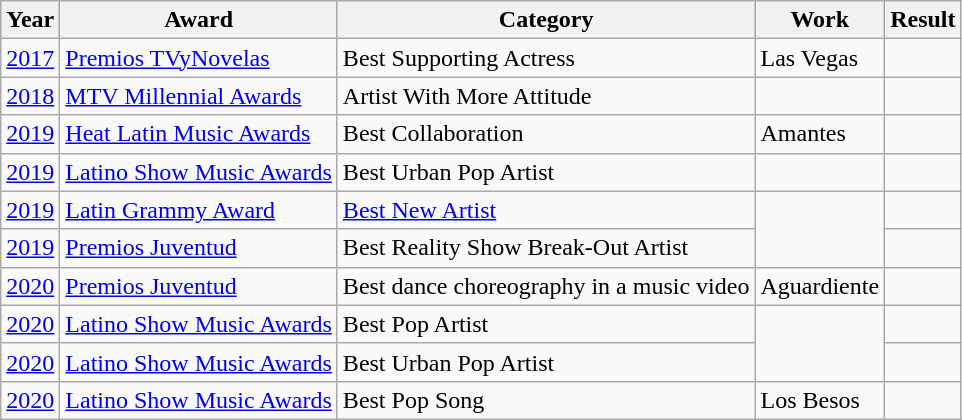<table class="wikitable">
<tr>
<th>Year</th>
<th>Award</th>
<th>Category</th>
<th>Work</th>
<th>Result</th>
</tr>
<tr>
<td><a href='#'>2017</a></td>
<td><a href='#'>Premios TVyNovelas</a></td>
<td>Best Supporting Actress</td>
<td>Las Vegas</td>
<td></td>
</tr>
<tr>
<td><a href='#'>2018</a></td>
<td><a href='#'>MTV Millennial Awards</a></td>
<td>Artist With More Attitude</td>
<td rowspan="1"></td>
<td></td>
</tr>
<tr>
<td><a href='#'>2019</a></td>
<td><a href='#'>Heat Latin Music Awards</a></td>
<td>Best Collaboration</td>
<td>Amantes</td>
<td></td>
</tr>
<tr>
<td><a href='#'>2019</a></td>
<td><a href='#'>Latino Show Music Awards</a></td>
<td>Best Urban Pop Artist</td>
<td rowspan="1"></td>
<td></td>
</tr>
<tr>
<td><a href='#'>2019</a></td>
<td><a href='#'>Latin Grammy Award</a></td>
<td><a href='#'>Best New Artist</a></td>
<td rowspan="2"></td>
<td></td>
</tr>
<tr>
<td><a href='#'>2019</a></td>
<td><a href='#'>Premios Juventud</a></td>
<td>Best Reality Show Break-Out Artist</td>
<td></td>
</tr>
<tr>
<td><a href='#'>2020</a></td>
<td><a href='#'>Premios Juventud</a></td>
<td>Best dance choreography in a music video</td>
<td>Aguardiente</td>
<td></td>
</tr>
<tr>
<td><a href='#'>2020</a></td>
<td><a href='#'>Latino Show Music Awards</a></td>
<td>Best Pop Artist</td>
<td rowspan="2"></td>
<td></td>
</tr>
<tr>
<td><a href='#'>2020</a></td>
<td><a href='#'>Latino Show Music Awards</a></td>
<td>Best Urban Pop Artist</td>
<td></td>
</tr>
<tr>
<td><a href='#'>2020</a></td>
<td><a href='#'>Latino Show Music Awards</a></td>
<td>Best Pop Song</td>
<td>Los Besos</td>
<td></td>
</tr>
</table>
